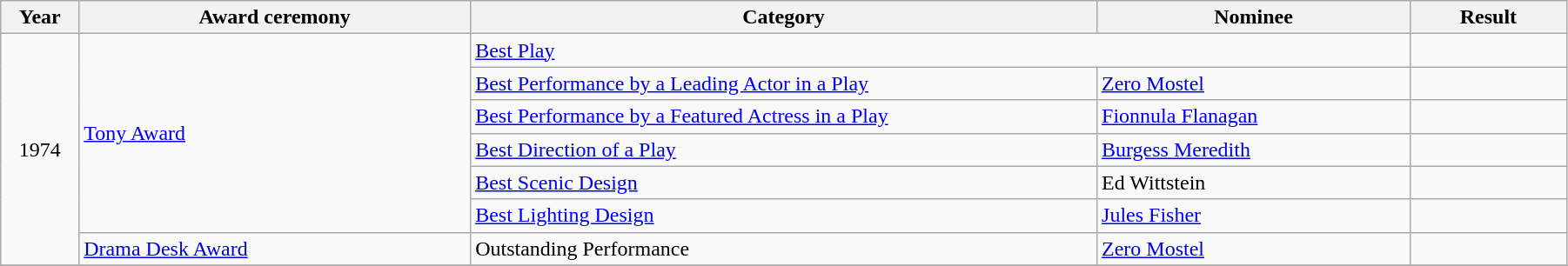<table class="wikitable" width="95%">
<tr>
<th width="5%">Year</th>
<th width="25%">Award ceremony</th>
<th width="40%">Category</th>
<th width="20%">Nominee</th>
<th width="10%">Result</th>
</tr>
<tr>
<td rowspan="7" align="center">1974</td>
<td rowspan="6"><a href='#'>Tony Award</a></td>
<td colspan="2"><a href='#'>Best Play</a></td>
<td></td>
</tr>
<tr>
<td><a href='#'>Best Performance by a Leading Actor in a Play</a></td>
<td><a href='#'>Zero Mostel</a></td>
<td></td>
</tr>
<tr>
<td><a href='#'>Best Performance by a Featured Actress in a Play</a></td>
<td><a href='#'>Fionnula Flanagan</a></td>
<td></td>
</tr>
<tr>
<td><a href='#'>Best Direction of a Play</a></td>
<td><a href='#'>Burgess Meredith</a></td>
<td></td>
</tr>
<tr>
<td><a href='#'>Best Scenic Design</a></td>
<td>Ed Wittstein</td>
<td></td>
</tr>
<tr>
<td><a href='#'>Best Lighting Design</a></td>
<td><a href='#'>Jules Fisher</a></td>
<td></td>
</tr>
<tr>
<td><a href='#'>Drama Desk Award</a></td>
<td>Outstanding Performance</td>
<td><a href='#'>Zero Mostel</a></td>
<td></td>
</tr>
<tr>
</tr>
</table>
